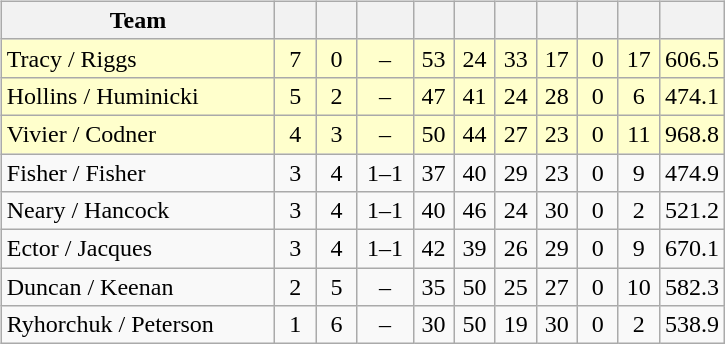<table>
<tr>
<td valign=top width=10%><br><table class=wikitable  style="text-align:center;">
<tr>
<th width=175>Team</th>
<th width=20></th>
<th width=20></th>
<th width=30></th>
<th width=20></th>
<th width=20></th>
<th width=20></th>
<th width=20></th>
<th width=20></th>
<th width=20></th>
<th width=20></th>
</tr>
<tr bgcolor=#ffffcc>
<td style="text-align: left;"> Tracy / Riggs</td>
<td>7</td>
<td>0</td>
<td>–</td>
<td>53</td>
<td>24</td>
<td>33</td>
<td>17</td>
<td>0</td>
<td>17</td>
<td>606.5</td>
</tr>
<tr bgcolor=#ffffcc>
<td style="text-align: left;"> Hollins / Huminicki</td>
<td>5</td>
<td>2</td>
<td>–</td>
<td>47</td>
<td>41</td>
<td>24</td>
<td>28</td>
<td>0</td>
<td>6</td>
<td>474.1</td>
</tr>
<tr bgcolor=#ffffcc>
<td style="text-align: left;"> Vivier / Codner</td>
<td>4</td>
<td>3</td>
<td>–</td>
<td>50</td>
<td>44</td>
<td>27</td>
<td>23</td>
<td>0</td>
<td>11</td>
<td>968.8</td>
</tr>
<tr>
<td style="text-align: left;"> Fisher / Fisher</td>
<td>3</td>
<td>4</td>
<td>1–1</td>
<td>37</td>
<td>40</td>
<td>29</td>
<td>23</td>
<td>0</td>
<td>9</td>
<td>474.9</td>
</tr>
<tr>
<td style="text-align: left;"> Neary / Hancock</td>
<td>3</td>
<td>4</td>
<td>1–1</td>
<td>40</td>
<td>46</td>
<td>24</td>
<td>30</td>
<td>0</td>
<td>2</td>
<td>521.2</td>
</tr>
<tr>
<td style="text-align: left;"> Ector / Jacques</td>
<td>3</td>
<td>4</td>
<td>1–1</td>
<td>42</td>
<td>39</td>
<td>26</td>
<td>29</td>
<td>0</td>
<td>9</td>
<td>670.1</td>
</tr>
<tr>
<td style="text-align: left;"> Duncan / Keenan</td>
<td>2</td>
<td>5</td>
<td>–</td>
<td>35</td>
<td>50</td>
<td>25</td>
<td>27</td>
<td>0</td>
<td>10</td>
<td>582.3</td>
</tr>
<tr>
<td style="text-align: left;"> Ryhorchuk / Peterson</td>
<td>1</td>
<td>6</td>
<td>–</td>
<td>30</td>
<td>50</td>
<td>19</td>
<td>30</td>
<td>0</td>
<td>2</td>
<td>538.9</td>
</tr>
</table>
</td>
</tr>
</table>
